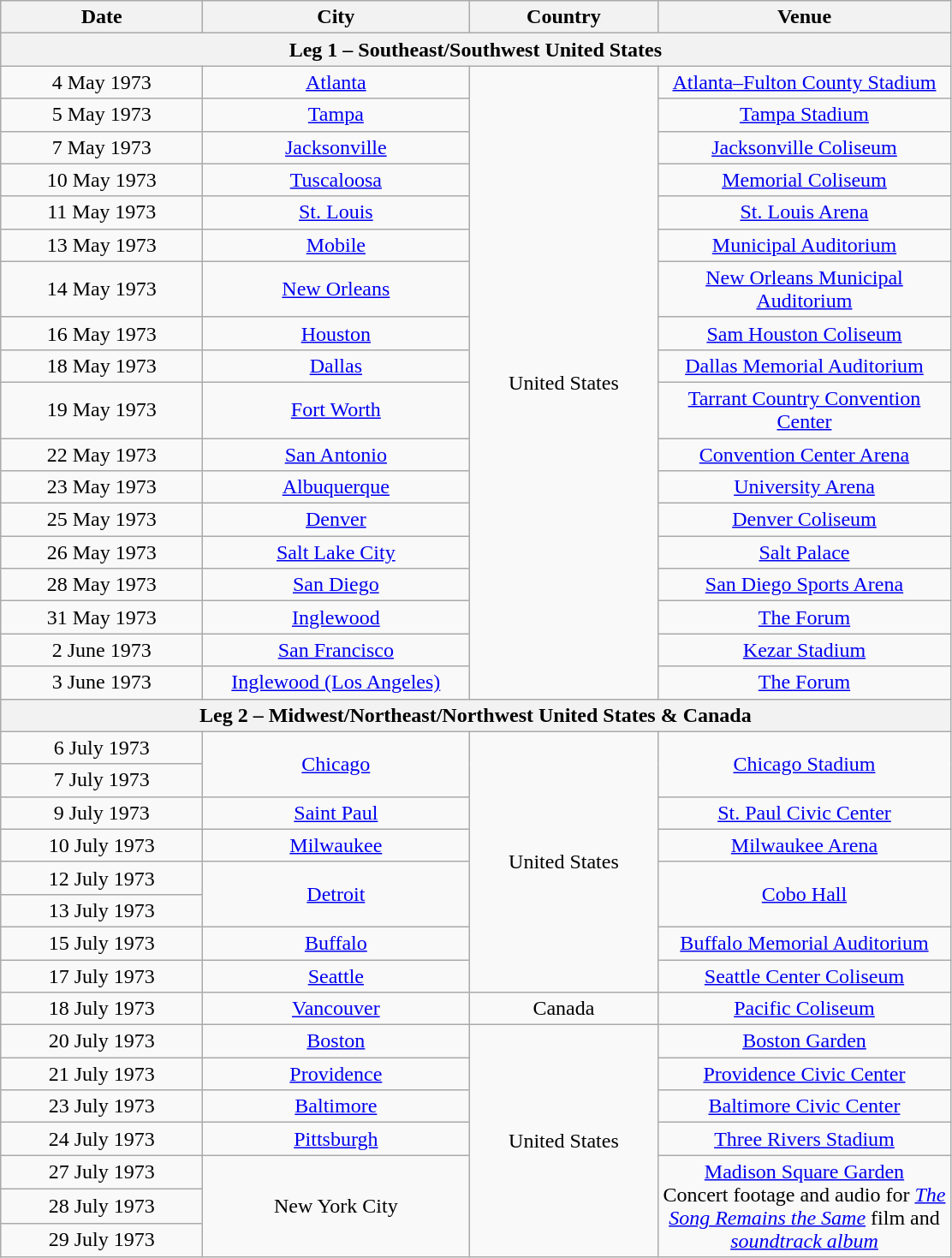<table class="wikitable" style="text-align:center;">
<tr>
<th style="width:150px;">Date</th>
<th style="width:200px;">City</th>
<th style="width:140px;">Country</th>
<th style="width:220px;">Venue</th>
</tr>
<tr>
<th colspan="4">Leg 1 – Southeast/Southwest United States</th>
</tr>
<tr>
<td>4 May 1973</td>
<td><a href='#'>Atlanta</a></td>
<td rowspan="18">United States</td>
<td><a href='#'>Atlanta–Fulton County Stadium</a></td>
</tr>
<tr>
<td>5 May 1973</td>
<td><a href='#'>Tampa</a></td>
<td><a href='#'>Tampa Stadium</a></td>
</tr>
<tr>
<td>7 May 1973</td>
<td><a href='#'>Jacksonville</a></td>
<td><a href='#'>Jacksonville Coliseum</a></td>
</tr>
<tr>
<td>10 May 1973</td>
<td><a href='#'>Tuscaloosa</a></td>
<td><a href='#'>Memorial Coliseum</a></td>
</tr>
<tr>
<td>11 May 1973</td>
<td><a href='#'>St. Louis</a></td>
<td><a href='#'>St. Louis Arena</a></td>
</tr>
<tr>
<td>13 May 1973</td>
<td><a href='#'>Mobile</a></td>
<td><a href='#'>Municipal Auditorium</a></td>
</tr>
<tr>
<td>14 May 1973</td>
<td><a href='#'>New Orleans</a></td>
<td><a href='#'>New Orleans Municipal Auditorium</a></td>
</tr>
<tr>
<td>16 May 1973</td>
<td><a href='#'>Houston</a></td>
<td><a href='#'>Sam Houston Coliseum</a></td>
</tr>
<tr>
<td>18 May 1973</td>
<td><a href='#'>Dallas</a></td>
<td><a href='#'>Dallas Memorial Auditorium</a></td>
</tr>
<tr>
<td>19 May 1973</td>
<td><a href='#'>Fort Worth</a></td>
<td><a href='#'>Tarrant Country Convention Center</a></td>
</tr>
<tr>
<td>22 May 1973</td>
<td><a href='#'>San Antonio</a></td>
<td><a href='#'>Convention Center Arena</a></td>
</tr>
<tr>
<td>23 May 1973</td>
<td><a href='#'>Albuquerque</a></td>
<td><a href='#'>University Arena</a></td>
</tr>
<tr>
<td>25 May 1973</td>
<td><a href='#'>Denver</a></td>
<td><a href='#'>Denver Coliseum</a></td>
</tr>
<tr>
<td>26 May 1973</td>
<td><a href='#'>Salt Lake City</a></td>
<td><a href='#'>Salt Palace</a></td>
</tr>
<tr>
<td>28 May 1973</td>
<td><a href='#'>San Diego</a></td>
<td><a href='#'>San Diego Sports Arena</a></td>
</tr>
<tr>
<td>31 May 1973</td>
<td><a href='#'>Inglewood</a></td>
<td><a href='#'>The Forum</a></td>
</tr>
<tr>
<td>2 June 1973</td>
<td><a href='#'>San Francisco</a></td>
<td><a href='#'>Kezar Stadium</a></td>
</tr>
<tr>
<td>3 June 1973</td>
<td><a href='#'>Inglewood (Los Angeles)</a></td>
<td><a href='#'>The Forum</a></td>
</tr>
<tr>
<th colspan="4">Leg 2 – Midwest/Northeast/Northwest United States & Canada</th>
</tr>
<tr>
<td>6 July 1973</td>
<td rowspan="2"><a href='#'>Chicago</a></td>
<td rowspan="8">United States</td>
<td rowspan="2"><a href='#'>Chicago Stadium</a></td>
</tr>
<tr>
<td>7 July 1973</td>
</tr>
<tr>
<td>9 July 1973</td>
<td><a href='#'>Saint Paul</a></td>
<td><a href='#'>St. Paul Civic Center</a></td>
</tr>
<tr>
<td>10 July 1973</td>
<td><a href='#'>Milwaukee</a></td>
<td><a href='#'>Milwaukee Arena</a></td>
</tr>
<tr>
<td>12 July 1973</td>
<td rowspan="2"><a href='#'>Detroit</a></td>
<td rowspan="2"><a href='#'>Cobo Hall</a></td>
</tr>
<tr>
<td>13 July 1973</td>
</tr>
<tr>
<td>15 July 1973</td>
<td><a href='#'>Buffalo</a></td>
<td><a href='#'>Buffalo Memorial Auditorium</a></td>
</tr>
<tr>
<td>17 July 1973</td>
<td><a href='#'>Seattle</a></td>
<td><a href='#'>Seattle Center Coliseum</a></td>
</tr>
<tr>
<td>18 July 1973</td>
<td><a href='#'>Vancouver</a></td>
<td>Canada</td>
<td><a href='#'>Pacific Coliseum</a></td>
</tr>
<tr>
<td>20 July 1973</td>
<td><a href='#'>Boston</a></td>
<td rowspan="7">United States</td>
<td><a href='#'>Boston Garden</a></td>
</tr>
<tr>
<td>21 July 1973</td>
<td><a href='#'>Providence</a></td>
<td><a href='#'>Providence Civic Center</a></td>
</tr>
<tr>
<td>23 July 1973</td>
<td><a href='#'>Baltimore</a></td>
<td><a href='#'>Baltimore Civic Center</a></td>
</tr>
<tr>
<td>24 July 1973</td>
<td><a href='#'>Pittsburgh</a></td>
<td><a href='#'>Three Rivers Stadium</a></td>
</tr>
<tr>
<td>27 July 1973</td>
<td rowspan="3">New York City</td>
<td rowspan="3"><a href='#'>Madison Square Garden</a><br>Concert footage and audio for <em><a href='#'>The Song Remains the Same</a></em> film and <em><a href='#'>soundtrack album</a></em></td>
</tr>
<tr>
<td>28 July 1973</td>
</tr>
<tr>
<td>29 July 1973</td>
</tr>
</table>
